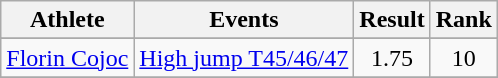<table class=wikitable>
<tr>
<th>Athlete</th>
<th>Events</th>
<th>Result</th>
<th>Rank</th>
</tr>
<tr>
</tr>
<tr>
<td><a href='#'>Florin Cojoc</a></td>
<td><a href='#'>High jump T45/46/47</a></td>
<td align="center">1.75</td>
<td align="center">10</td>
</tr>
<tr>
</tr>
</table>
